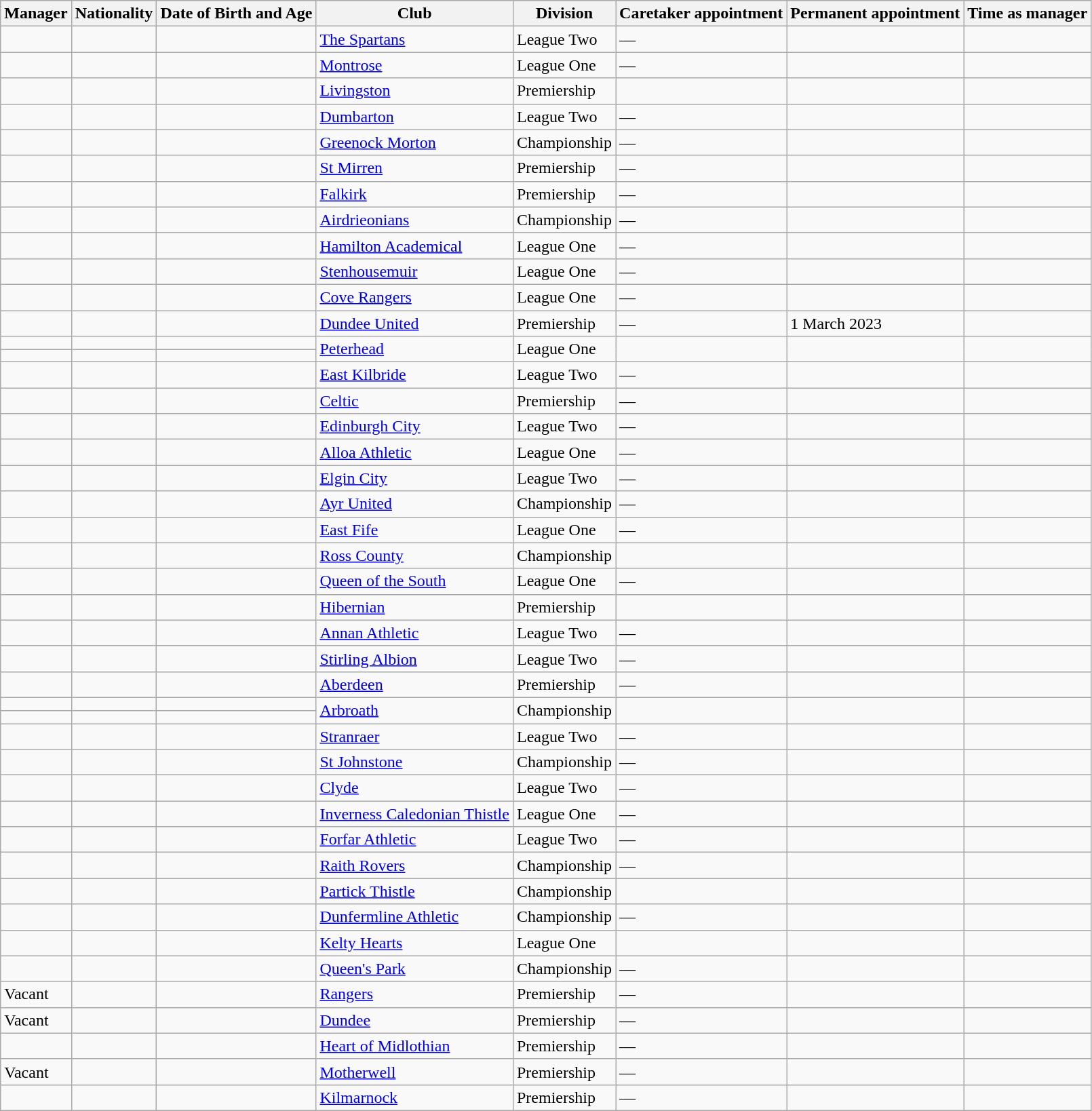<table class="wikitable sortable">
<tr>
<th>Manager</th>
<th>Nationality</th>
<th>Date of Birth and Age</th>
<th>Club</th>
<th>Division</th>
<th>Caretaker appointment</th>
<th>Permanent appointment</th>
<th>Time as manager</th>
</tr>
<tr>
<td></td>
<td></td>
<td></td>
<td><a href='#'>The Spartans</a></td>
<td>League Two</td>
<td>—</td>
<td></td>
<td></td>
</tr>
<tr>
<td></td>
<td></td>
<td></td>
<td><a href='#'>Montrose</a></td>
<td>League One</td>
<td>—</td>
<td></td>
<td></td>
</tr>
<tr>
<td></td>
<td></td>
<td></td>
<td><a href='#'>Livingston</a></td>
<td>Premiership</td>
<td></td>
<td></td>
<td></td>
</tr>
<tr>
<td></td>
<td></td>
<td></td>
<td><a href='#'>Dumbarton</a></td>
<td>League Two</td>
<td>—</td>
<td></td>
<td></td>
</tr>
<tr>
<td></td>
<td></td>
<td></td>
<td><a href='#'>Greenock Morton</a></td>
<td>Championship</td>
<td>—</td>
<td></td>
<td></td>
</tr>
<tr>
<td></td>
<td></td>
<td></td>
<td><a href='#'>St Mirren</a></td>
<td>Premiership</td>
<td>—</td>
<td></td>
<td></td>
</tr>
<tr>
<td></td>
<td></td>
<td></td>
<td><a href='#'>Falkirk</a></td>
<td>Premiership</td>
<td>—</td>
<td></td>
<td></td>
</tr>
<tr>
<td></td>
<td></td>
<td></td>
<td><a href='#'>Airdrieonians</a></td>
<td>Championship</td>
<td>—</td>
<td></td>
<td></td>
</tr>
<tr>
<td></td>
<td></td>
<td></td>
<td><a href='#'>Hamilton Academical</a></td>
<td>League One</td>
<td>—</td>
<td></td>
<td></td>
</tr>
<tr>
<td></td>
<td></td>
<td></td>
<td><a href='#'>Stenhousemuir</a></td>
<td>League One</td>
<td>—</td>
<td></td>
<td></td>
</tr>
<tr>
<td></td>
<td></td>
<td></td>
<td><a href='#'>Cove Rangers</a></td>
<td>League One</td>
<td>—</td>
<td></td>
<td></td>
</tr>
<tr>
<td></td>
<td></td>
<td></td>
<td><a href='#'>Dundee United</a></td>
<td>Premiership</td>
<td>—</td>
<td>1 March 2023</td>
<td></td>
</tr>
<tr>
<td></td>
<td></td>
<td></td>
<td rowspan="2"><a href='#'>Peterhead</a></td>
<td rowspan="2">League One</td>
<td rowspan="2"></td>
<td rowspan="2"></td>
<td rowspan="2"></td>
</tr>
<tr>
<td></td>
<td></td>
<td></td>
</tr>
<tr>
<td></td>
<td></td>
<td></td>
<td><a href='#'>East Kilbride</a></td>
<td>League Two</td>
<td>—</td>
<td></td>
<td></td>
</tr>
<tr>
<td></td>
<td></td>
<td></td>
<td><a href='#'>Celtic</a></td>
<td>Premiership</td>
<td>—</td>
<td></td>
<td></td>
</tr>
<tr>
<td></td>
<td></td>
<td></td>
<td><a href='#'>Edinburgh City</a></td>
<td>League Two</td>
<td>—</td>
<td></td>
<td></td>
</tr>
<tr>
<td></td>
<td></td>
<td></td>
<td><a href='#'>Alloa Athletic</a></td>
<td>League One</td>
<td>—</td>
<td></td>
<td></td>
</tr>
<tr>
<td></td>
<td></td>
<td></td>
<td><a href='#'>Elgin City</a></td>
<td>League Two</td>
<td>—</td>
<td></td>
<td></td>
</tr>
<tr>
<td></td>
<td></td>
<td></td>
<td><a href='#'>Ayr United</a></td>
<td>Championship</td>
<td>—</td>
<td></td>
<td></td>
</tr>
<tr>
<td></td>
<td></td>
<td></td>
<td><a href='#'>East Fife</a></td>
<td>League One</td>
<td>—</td>
<td></td>
<td></td>
</tr>
<tr>
<td></td>
<td></td>
<td></td>
<td><a href='#'>Ross County</a></td>
<td>Championship</td>
<td></td>
<td></td>
<td></td>
</tr>
<tr>
<td></td>
<td></td>
<td></td>
<td><a href='#'>Queen of the South</a></td>
<td>League One</td>
<td>—</td>
<td></td>
<td></td>
</tr>
<tr>
<td></td>
<td></td>
<td></td>
<td><a href='#'>Hibernian</a></td>
<td>Premiership</td>
<td></td>
<td></td>
<td></td>
</tr>
<tr>
<td></td>
<td></td>
<td></td>
<td><a href='#'>Annan Athletic</a></td>
<td>League Two</td>
<td>—</td>
<td></td>
<td></td>
</tr>
<tr>
<td></td>
<td></td>
<td></td>
<td><a href='#'>Stirling Albion</a></td>
<td>League Two</td>
<td>—</td>
<td></td>
<td></td>
</tr>
<tr>
<td></td>
<td></td>
<td></td>
<td><a href='#'>Aberdeen</a></td>
<td>Premiership</td>
<td>—</td>
<td></td>
<td></td>
</tr>
<tr>
<td></td>
<td></td>
<td></td>
<td rowspan="2"><a href='#'>Arbroath</a></td>
<td rowspan="2">Championship</td>
<td rowspan="2"></td>
<td rowspan="2"></td>
<td rowspan="2"></td>
</tr>
<tr>
<td></td>
<td></td>
<td></td>
</tr>
<tr>
<td></td>
<td></td>
<td></td>
<td><a href='#'>Stranraer</a></td>
<td>League Two</td>
<td>—</td>
<td></td>
<td></td>
</tr>
<tr>
<td></td>
<td></td>
<td></td>
<td><a href='#'>St Johnstone</a></td>
<td>Championship</td>
<td>—</td>
<td></td>
<td></td>
</tr>
<tr>
<td></td>
<td></td>
<td></td>
<td><a href='#'>Clyde</a></td>
<td>League Two</td>
<td>—</td>
<td></td>
<td></td>
</tr>
<tr>
<td></td>
<td></td>
<td></td>
<td><a href='#'>Inverness Caledonian Thistle</a></td>
<td>League One</td>
<td>—</td>
<td></td>
<td></td>
</tr>
<tr>
<td></td>
<td></td>
<td></td>
<td><a href='#'>Forfar Athletic</a></td>
<td>League Two</td>
<td>—</td>
<td></td>
<td></td>
</tr>
<tr>
<td></td>
<td></td>
<td></td>
<td><a href='#'>Raith Rovers</a></td>
<td>Championship</td>
<td>—</td>
<td></td>
<td></td>
</tr>
<tr>
<td></td>
<td></td>
<td></td>
<td><a href='#'>Partick Thistle</a></td>
<td>Championship</td>
<td></td>
<td></td>
<td></td>
</tr>
<tr>
<td></td>
<td></td>
<td></td>
<td><a href='#'>Dunfermline Athletic</a></td>
<td>Championship</td>
<td>—</td>
<td></td>
<td></td>
</tr>
<tr>
<td></td>
<td></td>
<td></td>
<td><a href='#'>Kelty Hearts</a></td>
<td>League One</td>
<td></td>
<td></td>
<td></td>
</tr>
<tr>
<td></td>
<td></td>
<td></td>
<td><a href='#'>Queen's Park</a></td>
<td>Championship</td>
<td>—</td>
<td></td>
<td></td>
</tr>
<tr>
<td>Vacant</td>
<td></td>
<td></td>
<td><a href='#'>Rangers</a></td>
<td>Premiership</td>
<td>—</td>
<td></td>
<td></td>
</tr>
<tr>
<td>Vacant</td>
<td></td>
<td></td>
<td><a href='#'>Dundee</a></td>
<td>Premiership</td>
<td>—</td>
<td></td>
<td></td>
</tr>
<tr>
<td></td>
<td></td>
<td></td>
<td><a href='#'>Heart of Midlothian</a></td>
<td>Premiership</td>
<td>—</td>
<td></td>
<td></td>
</tr>
<tr>
<td>Vacant</td>
<td></td>
<td></td>
<td><a href='#'>Motherwell</a></td>
<td>Premiership</td>
<td>—</td>
<td></td>
<td></td>
</tr>
<tr>
<td></td>
<td></td>
<td></td>
<td><a href='#'>Kilmarnock</a></td>
<td>Premiership</td>
<td>—</td>
<td></td>
<td></td>
</tr>
</table>
